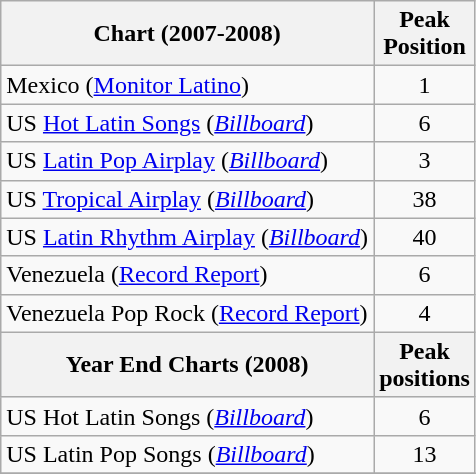<table class="wikitable">
<tr>
<th align="center">Chart (2007-2008)</th>
<th align="center">Peak<br>Position</th>
</tr>
<tr>
<td align="left">Mexico (<a href='#'>Monitor Latino</a>)</td>
<td align="center">1</td>
</tr>
<tr>
<td align="left">US <a href='#'>Hot Latin Songs</a> (<em><a href='#'>Billboard</a></em>)</td>
<td align="center">6</td>
</tr>
<tr>
<td align="left">US <a href='#'>Latin Pop Airplay</a> (<em><a href='#'>Billboard</a></em>)</td>
<td align="center">3</td>
</tr>
<tr>
<td align="left">US <a href='#'>Tropical Airplay</a> (<em><a href='#'>Billboard</a></em>)</td>
<td align="center">38</td>
</tr>
<tr>
<td align="left">US <a href='#'>Latin Rhythm Airplay</a> (<em><a href='#'>Billboard</a></em>)</td>
<td align="center">40</td>
</tr>
<tr>
<td>Venezuela (<a href='#'>Record Report</a>)</td>
<td align="center">6</td>
</tr>
<tr>
<td>Venezuela Pop Rock (<a href='#'>Record Report</a>)</td>
<td align="center">4</td>
</tr>
<tr bgcolor="#ebf5ff">
<th align="center">Year End Charts (2008)</th>
<th align="center">Peak<br>positions</th>
</tr>
<tr>
<td align="left">US Hot Latin Songs (<em><a href='#'>Billboard</a></em>)</td>
<td align="center">6</td>
</tr>
<tr>
<td align="left">US Latin Pop Songs (<em><a href='#'>Billboard</a></em>)</td>
<td align="center">13</td>
</tr>
<tr>
</tr>
</table>
